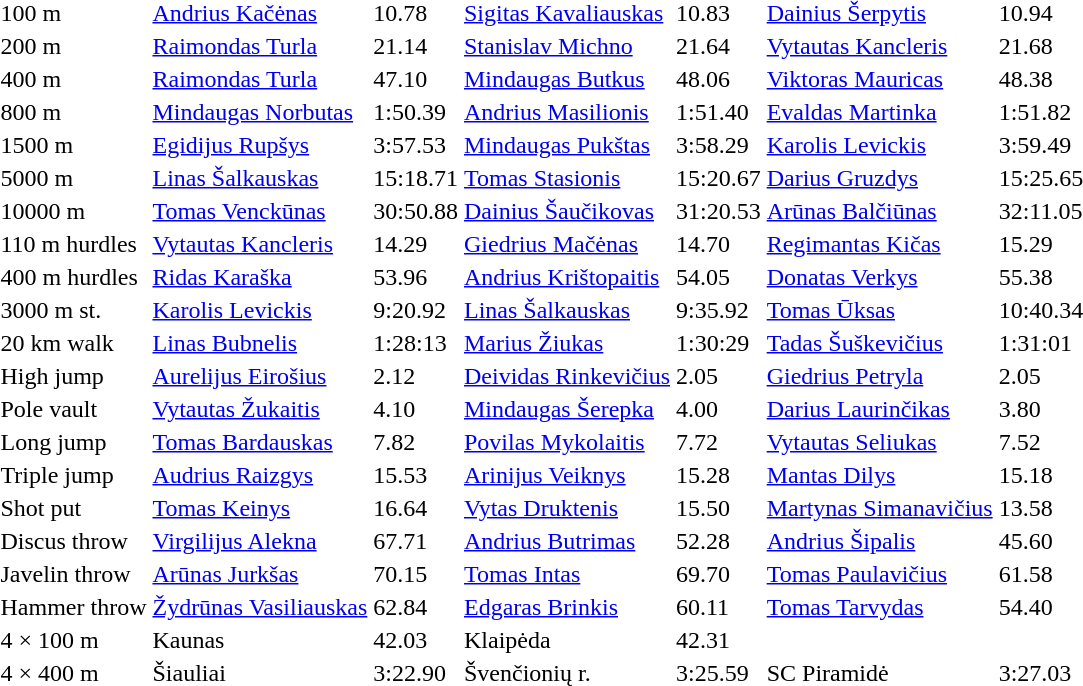<table>
<tr>
<td>100 m</td>
<td><a href='#'>Andrius Kačėnas</a></td>
<td>10.78</td>
<td><a href='#'>Sigitas Kavaliauskas</a></td>
<td>10.83</td>
<td><a href='#'>Dainius Šerpytis</a></td>
<td>10.94</td>
</tr>
<tr>
<td>200 m</td>
<td><a href='#'>Raimondas Turla</a></td>
<td>21.14</td>
<td><a href='#'>Stanislav Michno</a></td>
<td>21.64</td>
<td><a href='#'>Vytautas Kancleris</a></td>
<td>21.68</td>
</tr>
<tr>
<td>400 m</td>
<td><a href='#'>Raimondas Turla</a></td>
<td>47.10</td>
<td><a href='#'>Mindaugas Butkus</a></td>
<td>48.06</td>
<td><a href='#'>Viktoras Mauricas</a></td>
<td>48.38</td>
</tr>
<tr>
<td>800 m</td>
<td><a href='#'>Mindaugas Norbutas</a></td>
<td>1:50.39</td>
<td><a href='#'>Andrius Masilionis</a></td>
<td>1:51.40</td>
<td><a href='#'>Evaldas Martinka</a></td>
<td>1:51.82</td>
</tr>
<tr>
<td>1500 m</td>
<td><a href='#'>Egidijus Rupšys</a></td>
<td>3:57.53</td>
<td><a href='#'>Mindaugas Pukštas</a></td>
<td>3:58.29</td>
<td><a href='#'>Karolis Levickis</a></td>
<td>3:59.49</td>
</tr>
<tr>
<td>5000 m</td>
<td><a href='#'>Linas Šalkauskas</a></td>
<td>15:18.71</td>
<td><a href='#'>Tomas Stasionis</a></td>
<td>15:20.67</td>
<td><a href='#'>Darius Gruzdys</a></td>
<td>15:25.65</td>
</tr>
<tr>
<td>10000 m</td>
<td><a href='#'>Tomas Venckūnas</a></td>
<td>30:50.88</td>
<td><a href='#'>Dainius Šaučikovas</a></td>
<td>31:20.53</td>
<td><a href='#'>Arūnas Balčiūnas</a></td>
<td>32:11.05</td>
</tr>
<tr>
<td>110 m hurdles</td>
<td><a href='#'>Vytautas Kancleris</a></td>
<td>14.29</td>
<td><a href='#'>Giedrius Mačėnas</a></td>
<td>14.70</td>
<td><a href='#'>Regimantas Kičas</a></td>
<td>15.29</td>
</tr>
<tr>
<td>400 m hurdles</td>
<td><a href='#'>Ridas Karaška</a></td>
<td>53.96</td>
<td><a href='#'>Andrius Krištopaitis</a></td>
<td>54.05</td>
<td><a href='#'>Donatas Verkys</a></td>
<td>55.38</td>
</tr>
<tr>
<td>3000 m st.</td>
<td><a href='#'>Karolis Levickis</a></td>
<td>9:20.92</td>
<td><a href='#'>Linas Šalkauskas</a></td>
<td>9:35.92</td>
<td><a href='#'>Tomas Ūksas</a></td>
<td>10:40.34</td>
</tr>
<tr>
<td>20 km walk</td>
<td><a href='#'>Linas Bubnelis</a></td>
<td>1:28:13</td>
<td><a href='#'>Marius Žiukas</a></td>
<td>1:30:29</td>
<td><a href='#'>Tadas Šuškevičius</a></td>
<td>1:31:01</td>
</tr>
<tr>
<td>High jump</td>
<td><a href='#'>Aurelijus Eirošius</a></td>
<td>2.12</td>
<td><a href='#'>Deividas Rinkevičius</a></td>
<td>2.05</td>
<td><a href='#'>Giedrius Petryla</a></td>
<td>2.05</td>
</tr>
<tr>
<td>Pole vault</td>
<td><a href='#'>Vytautas Žukaitis</a></td>
<td>4.10</td>
<td><a href='#'>Mindaugas Šerepka</a></td>
<td>4.00</td>
<td><a href='#'>Darius Laurinčikas</a></td>
<td>3.80</td>
</tr>
<tr>
<td>Long jump</td>
<td><a href='#'>Tomas Bardauskas</a></td>
<td>7.82</td>
<td><a href='#'>Povilas Mykolaitis</a></td>
<td>7.72</td>
<td><a href='#'>Vytautas Seliukas</a></td>
<td>7.52</td>
</tr>
<tr>
<td>Triple jump</td>
<td><a href='#'>Audrius Raizgys</a></td>
<td>15.53</td>
<td><a href='#'>Arinijus Veiknys</a></td>
<td>15.28</td>
<td><a href='#'>Mantas Dilys</a></td>
<td>15.18</td>
</tr>
<tr>
<td>Shot put</td>
<td><a href='#'>Tomas Keinys</a></td>
<td>16.64</td>
<td><a href='#'>Vytas Druktenis</a></td>
<td>15.50</td>
<td><a href='#'>Martynas Simanavičius</a></td>
<td>13.58</td>
</tr>
<tr>
<td>Discus throw</td>
<td><a href='#'>Virgilijus Alekna</a></td>
<td>67.71</td>
<td><a href='#'>Andrius Butrimas</a></td>
<td>52.28</td>
<td><a href='#'>Andrius Šipalis</a></td>
<td>45.60</td>
</tr>
<tr>
<td>Javelin throw</td>
<td><a href='#'>Arūnas Jurkšas</a></td>
<td>70.15</td>
<td><a href='#'>Tomas Intas</a></td>
<td>69.70</td>
<td><a href='#'>Tomas Paulavičius</a></td>
<td>61.58</td>
</tr>
<tr>
<td>Hammer throw</td>
<td><a href='#'>Žydrūnas Vasiliauskas</a></td>
<td>62.84</td>
<td><a href='#'>Edgaras Brinkis</a></td>
<td>60.11</td>
<td><a href='#'>Tomas Tarvydas</a></td>
<td>54.40</td>
</tr>
<tr>
<td>4 × 100 m</td>
<td>Kaunas</td>
<td>42.03</td>
<td>Klaipėda</td>
<td>42.31</td>
<td></td>
<td></td>
</tr>
<tr>
<td>4 × 400 m</td>
<td>Šiauliai</td>
<td>3:22.90</td>
<td>Švenčionių r.</td>
<td>3:25.59</td>
<td>SC Piramidė</td>
<td>3:27.03</td>
</tr>
</table>
